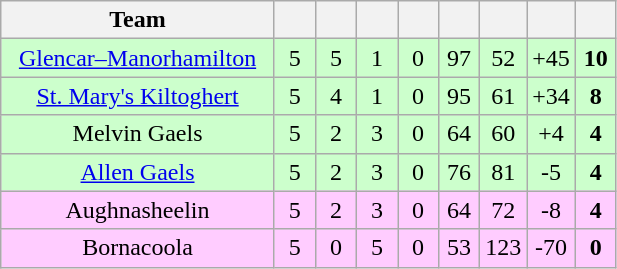<table class="wikitable" style="text-align:center">
<tr>
<th style="width:175px;">Team</th>
<th width="20"></th>
<th width="20"></th>
<th width="20"></th>
<th width="20"></th>
<th width="20"></th>
<th width="20"></th>
<th width="20"></th>
<th width="20"></th>
</tr>
<tr style="background:#cfc;">
<td><a href='#'>Glencar–Manorhamilton</a></td>
<td>5</td>
<td>5</td>
<td>1</td>
<td>0</td>
<td>97</td>
<td>52</td>
<td>+45</td>
<td><strong>10</strong></td>
</tr>
<tr style="background:#cfc;">
<td><a href='#'>St. Mary's Kiltoghert</a></td>
<td>5</td>
<td>4</td>
<td>1</td>
<td>0</td>
<td>95</td>
<td>61</td>
<td>+34</td>
<td><strong>8</strong></td>
</tr>
<tr style="background:#cfc;">
<td>Melvin Gaels</td>
<td>5</td>
<td>2</td>
<td>3</td>
<td>0</td>
<td>64</td>
<td>60</td>
<td>+4</td>
<td><strong>4</strong></td>
</tr>
<tr style="background:#cfc;">
<td><a href='#'>Allen Gaels</a></td>
<td>5</td>
<td>2</td>
<td>3</td>
<td>0</td>
<td>76</td>
<td>81</td>
<td>-5</td>
<td><strong>4</strong></td>
</tr>
<tr style="background:#fcf;">
<td>Aughnasheelin</td>
<td>5</td>
<td>2</td>
<td>3</td>
<td>0</td>
<td>64</td>
<td>72</td>
<td>-8</td>
<td><strong>4</strong></td>
</tr>
<tr style="background:#fcf;">
<td>Bornacoola</td>
<td>5</td>
<td>0</td>
<td>5</td>
<td>0</td>
<td>53</td>
<td>123</td>
<td>-70</td>
<td><strong>0</strong></td>
</tr>
</table>
